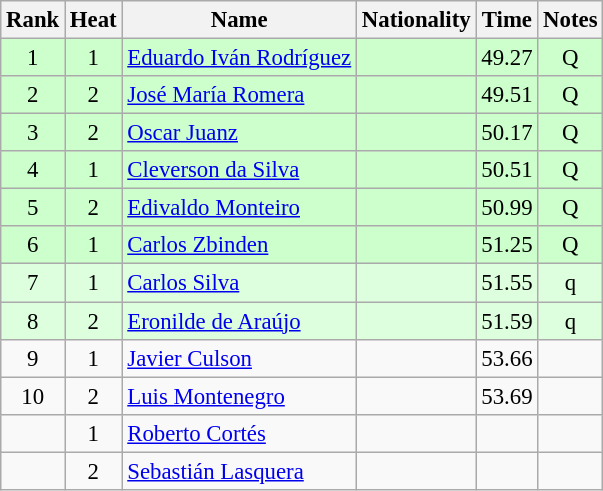<table class="wikitable sortable" style="text-align:center;font-size:95%">
<tr>
<th>Rank</th>
<th>Heat</th>
<th>Name</th>
<th>Nationality</th>
<th>Time</th>
<th>Notes</th>
</tr>
<tr bgcolor=ccffcc>
<td>1</td>
<td>1</td>
<td align=left><a href='#'>Eduardo Iván Rodríguez</a></td>
<td align=left></td>
<td>49.27</td>
<td>Q</td>
</tr>
<tr bgcolor=ccffcc>
<td>2</td>
<td>2</td>
<td align=left><a href='#'>José María Romera</a></td>
<td align=left></td>
<td>49.51</td>
<td>Q</td>
</tr>
<tr bgcolor=ccffcc>
<td>3</td>
<td>2</td>
<td align=left><a href='#'>Oscar Juanz</a></td>
<td align=left></td>
<td>50.17</td>
<td>Q</td>
</tr>
<tr bgcolor=ccffcc>
<td>4</td>
<td>1</td>
<td align=left><a href='#'>Cleverson da Silva</a></td>
<td align=left></td>
<td>50.51</td>
<td>Q</td>
</tr>
<tr bgcolor=ccffcc>
<td>5</td>
<td>2</td>
<td align=left><a href='#'>Edivaldo Monteiro</a></td>
<td align=left></td>
<td>50.99</td>
<td>Q</td>
</tr>
<tr bgcolor=ccffcc>
<td>6</td>
<td>1</td>
<td align=left><a href='#'>Carlos Zbinden</a></td>
<td align=left></td>
<td>51.25</td>
<td>Q</td>
</tr>
<tr bgcolor=ddffdd>
<td>7</td>
<td>1</td>
<td align=left><a href='#'>Carlos Silva</a></td>
<td align=left></td>
<td>51.55</td>
<td>q</td>
</tr>
<tr bgcolor=ddffdd>
<td>8</td>
<td>2</td>
<td align=left><a href='#'>Eronilde de Araújo</a></td>
<td align=left></td>
<td>51.59</td>
<td>q</td>
</tr>
<tr>
<td>9</td>
<td>1</td>
<td align=left><a href='#'>Javier Culson</a></td>
<td align=left></td>
<td>53.66</td>
<td></td>
</tr>
<tr>
<td>10</td>
<td>2</td>
<td align=left><a href='#'>Luis Montenegro</a></td>
<td align=left></td>
<td>53.69</td>
<td></td>
</tr>
<tr>
<td></td>
<td>1</td>
<td align=left><a href='#'>Roberto Cortés</a></td>
<td align=left></td>
<td></td>
<td></td>
</tr>
<tr>
<td></td>
<td>2</td>
<td align=left><a href='#'>Sebastián Lasquera</a></td>
<td align=left></td>
<td></td>
<td></td>
</tr>
</table>
